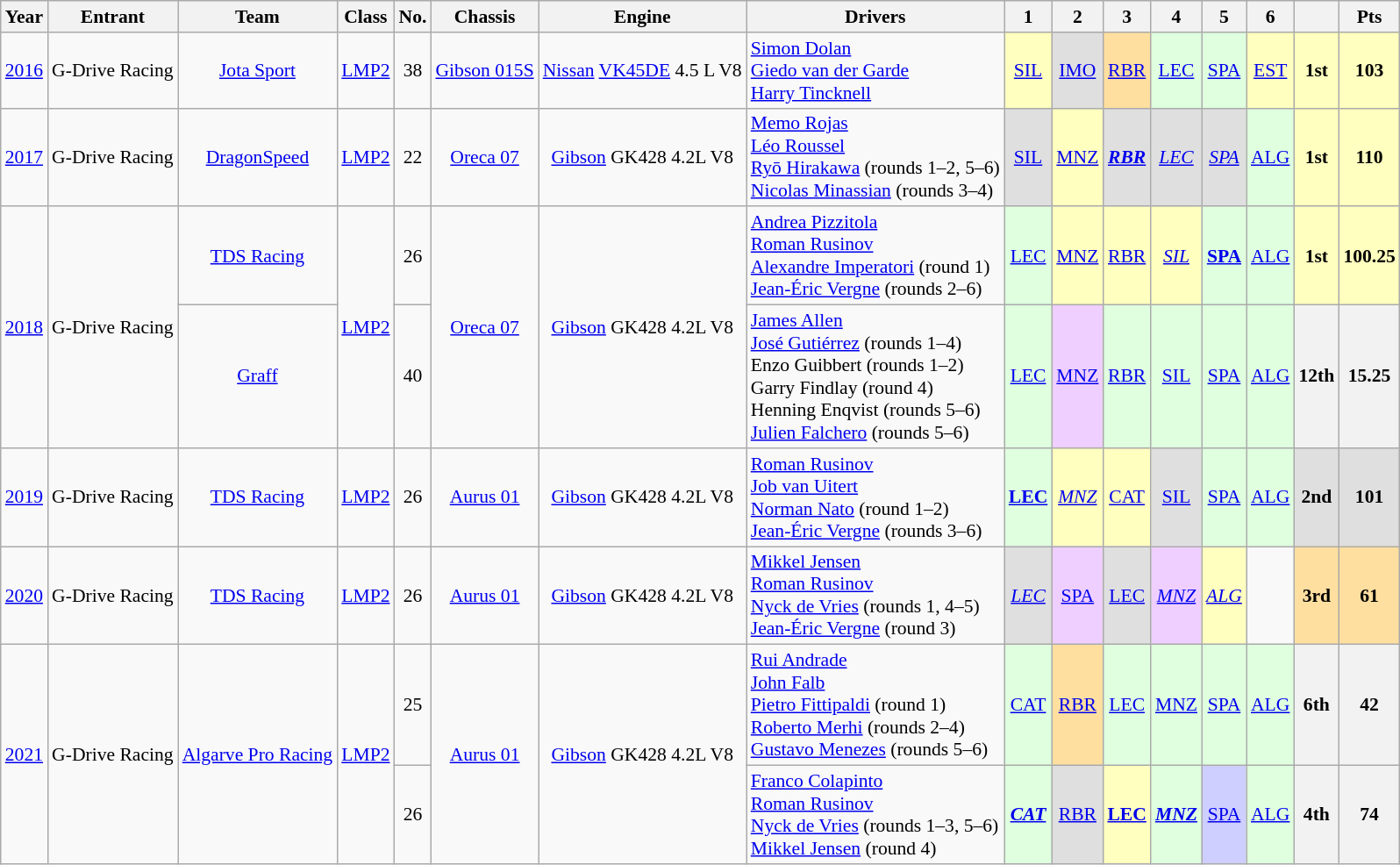<table class="wikitable" style="font-size: 90%; text-align:center">
<tr>
<th>Year</th>
<th>Entrant</th>
<th>Team</th>
<th>Class</th>
<th>No.</th>
<th>Chassis</th>
<th>Engine</th>
<th>Drivers</th>
<th>1</th>
<th>2</th>
<th>3</th>
<th>4</th>
<th>5</th>
<th>6</th>
<th></th>
<th>Pts</th>
</tr>
<tr>
<td><a href='#'>2016</a></td>
<td> G-Drive Racing</td>
<td><a href='#'>Jota Sport</a></td>
<td><a href='#'>LMP2</a></td>
<td>38</td>
<td><a href='#'>Gibson 015S</a></td>
<td><a href='#'>Nissan</a> <a href='#'>VK45DE</a> 4.5 L V8</td>
<td align="left"> <a href='#'>Simon Dolan</a><br> <a href='#'>Giedo van der Garde</a><br> <a href='#'>Harry Tincknell</a></td>
<td style="background:#FFFFBF;"><a href='#'>SIL</a><br></td>
<td style="background:#DFDFDF;"><a href='#'>IMO</a><br></td>
<td style="background:#FFDF9F;"><a href='#'>RBR</a><br></td>
<td style="background:#DFFFDF;"><a href='#'>LEC</a><br></td>
<td style="background:#DFFFDF;"><a href='#'>SPA</a><br></td>
<td style="background:#FFFFBF;"><a href='#'>EST</a><br></td>
<th style="background:#FFFFBF;">1st</th>
<th style="background:#FFFFBF;">103</th>
</tr>
<tr>
<td><a href='#'>2017</a></td>
<td> G-Drive Racing</td>
<td><a href='#'>DragonSpeed</a></td>
<td><a href='#'>LMP2</a></td>
<td>22</td>
<td><a href='#'>Oreca 07</a></td>
<td><a href='#'>Gibson</a> GK428 4.2L V8</td>
<td align="left"> <a href='#'>Memo Rojas</a><br> <a href='#'>Léo Roussel</a><br> <a href='#'>Ryō Hirakawa</a> (rounds 1–2, 5–6)<br> <a href='#'>Nicolas Minassian</a> (rounds 3–4)</td>
<td style="background:#DFDFDF;"><a href='#'>SIL</a><br></td>
<td style="background:#FFFFBF;"><a href='#'>MNZ</a><br></td>
<td style="background:#DFDFDF;"><strong><em><a href='#'>RBR</a></em></strong><br></td>
<td style="background:#DFDFDF;"><em><a href='#'>LEC</a></em><br></td>
<td style="background:#DFDFDF;"><em><a href='#'>SPA</a></em><br></td>
<td style="background:#DFFFDF;"><a href='#'>ALG</a><br></td>
<th style="background:#FFFFBF;">1st</th>
<th style="background:#FFFFBF;">110</th>
</tr>
<tr>
<td rowspan="2"><a href='#'>2018</a></td>
<td rowspan="2"> G-Drive Racing</td>
<td><a href='#'>TDS Racing</a></td>
<td rowspan="2"><a href='#'>LMP2</a></td>
<td>26</td>
<td rowspan="2"><a href='#'>Oreca 07</a></td>
<td rowspan="2"><a href='#'>Gibson</a> GK428 4.2L V8</td>
<td align="left"> <a href='#'>Andrea Pizzitola</a><br> <a href='#'>Roman Rusinov</a><br> <a href='#'>Alexandre Imperatori</a> (round 1)<br> <a href='#'>Jean-Éric Vergne</a> (rounds 2–6)</td>
<td style="background:#DFFFDF;"><a href='#'>LEC</a><br></td>
<td style="background:#FFFFBF;"><a href='#'>MNZ</a><br></td>
<td style="background:#FFFFBF;"><a href='#'>RBR</a><br></td>
<td style="background:#FFFFBF;"><em><a href='#'>SIL</a></em><br></td>
<td style="background:#DFFFDF;"><strong><a href='#'>SPA</a></strong><br></td>
<td style="background:#DFFFDF;"><a href='#'>ALG</a><br></td>
<th style="background:#FFFFBF;">1st</th>
<th style="background:#FFFFBF;">100.25</th>
</tr>
<tr>
<td><a href='#'>Graff</a></td>
<td>40</td>
<td align="left"> <a href='#'>James Allen</a><br> <a href='#'>José Gutiérrez</a> (rounds 1–4)<br> Enzo Guibbert (rounds 1–2)<br> Garry Findlay (round 4)<br> Henning Enqvist (rounds 5–6)<br> <a href='#'>Julien Falchero</a> (rounds 5–6)</td>
<td style="background:#DFFFDF;"><a href='#'>LEC</a><br></td>
<td style="background:#EFCFFF;"><a href='#'>MNZ</a><br></td>
<td style="background:#DFFFDF;"><a href='#'>RBR</a><br></td>
<td style="background:#DFFFDF;"><a href='#'>SIL</a><br></td>
<td style="background:#DFFFDF;"><a href='#'>SPA</a><br></td>
<td style="background:#DFFFDF;"><a href='#'>ALG</a><br></td>
<th>12th</th>
<th>15.25</th>
</tr>
<tr>
<td><a href='#'>2019</a></td>
<td> G-Drive Racing</td>
<td><a href='#'>TDS Racing</a></td>
<td><a href='#'>LMP2</a></td>
<td>26</td>
<td><a href='#'>Aurus 01</a></td>
<td><a href='#'>Gibson</a> GK428 4.2L V8</td>
<td align="left"> <a href='#'>Roman Rusinov</a><br> <a href='#'>Job van Uitert</a><br> <a href='#'>Norman Nato</a> (round 1–2)<br> <a href='#'>Jean-Éric Vergne</a> (rounds 3–6)</td>
<td style="background:#DFFFDF;"><strong><a href='#'>LEC</a></strong><br></td>
<td style="background:#FFFFBF;"><em><a href='#'>MNZ</a></em><br></td>
<td style="background:#FFFFBF;"><a href='#'>CAT</a><br></td>
<td style="background:#DFDFDF;"><a href='#'>SIL</a><br></td>
<td style="background:#DFFFDF;"><a href='#'>SPA</a><br></td>
<td style="background:#DFFFDF;"><a href='#'>ALG</a><br></td>
<th style="background:#DFDFDF;">2nd</th>
<th style="background:#DFDFDF;">101</th>
</tr>
<tr>
<td><a href='#'>2020</a></td>
<td> G-Drive Racing</td>
<td><a href='#'>TDS Racing</a></td>
<td><a href='#'>LMP2</a></td>
<td>26</td>
<td><a href='#'>Aurus 01</a></td>
<td><a href='#'>Gibson</a> GK428 4.2L V8</td>
<td align="left"> <a href='#'>Mikkel Jensen</a><br> <a href='#'>Roman Rusinov</a><br> <a href='#'>Nyck de Vries</a> (rounds 1, 4–5)<br> <a href='#'>Jean-Éric Vergne</a> (round 3)</td>
<td style="background:#DFDFDF;"><em><a href='#'>LEC</a></em><br></td>
<td style="background:#EFCFFF;"><a href='#'>SPA</a><br></td>
<td style="background:#DFDFDF;"><a href='#'>LEC</a><br></td>
<td style="background:#EFCFFF;"><em><a href='#'>MNZ</a></em><br></td>
<td style="background:#FFFFBF;"><em><a href='#'>ALG</a></em><br></td>
<td></td>
<th style="background:#FFDF9F;">3rd</th>
<th style="background:#FFDF9F;">61</th>
</tr>
<tr>
<td rowspan="2"><a href='#'>2021</a></td>
<td rowspan="2"> G-Drive Racing</td>
<td rowspan="2"><a href='#'>Algarve Pro Racing</a></td>
<td rowspan="2"><a href='#'>LMP2</a></td>
<td>25</td>
<td rowspan="2"><a href='#'>Aurus 01</a></td>
<td rowspan="2"><a href='#'>Gibson</a> GK428 4.2L V8</td>
<td align="left"> <a href='#'>Rui Andrade</a><br> <a href='#'>John Falb</a><br> <a href='#'>Pietro Fittipaldi</a> (round 1)<br> <a href='#'>Roberto Merhi</a> (rounds 2–4)<br> <a href='#'>Gustavo Menezes</a> (rounds 5–6)</td>
<td style="background:#DFFFDF;"><a href='#'>CAT</a><br></td>
<td style="background:#FFDF9F;"><a href='#'>RBR</a><br></td>
<td style="background:#DFFFDF;"><a href='#'>LEC</a><br></td>
<td style="background:#DFFFDF;"><a href='#'>MNZ</a><br></td>
<td style="background:#DFFFDF;"><a href='#'>SPA</a><br></td>
<td style="background:#DFFFDF;"><a href='#'>ALG</a><br></td>
<th>6th</th>
<th>42</th>
</tr>
<tr>
<td>26</td>
<td align="left"> <a href='#'>Franco Colapinto</a><br> <a href='#'>Roman Rusinov</a><br> <a href='#'>Nyck de Vries</a> (rounds 1–3, 5–6)<br> <a href='#'>Mikkel Jensen</a> (round 4)</td>
<td style="background:#DFFFDF;"><strong><em><a href='#'>CAT</a></em></strong><br></td>
<td style="background:#DFDFDF;"><a href='#'>RBR</a><br></td>
<td style="background:#FFFFBF;"><strong><a href='#'>LEC</a></strong><br></td>
<td style="background:#DFFFDF;"><strong><em><a href='#'>MNZ</a></em></strong><br></td>
<td style="background:#CFCFFF;"><a href='#'>SPA</a><br></td>
<td style="background:#DFFFDF;"><a href='#'>ALG</a><br></td>
<th>4th</th>
<th>74</th>
</tr>
</table>
